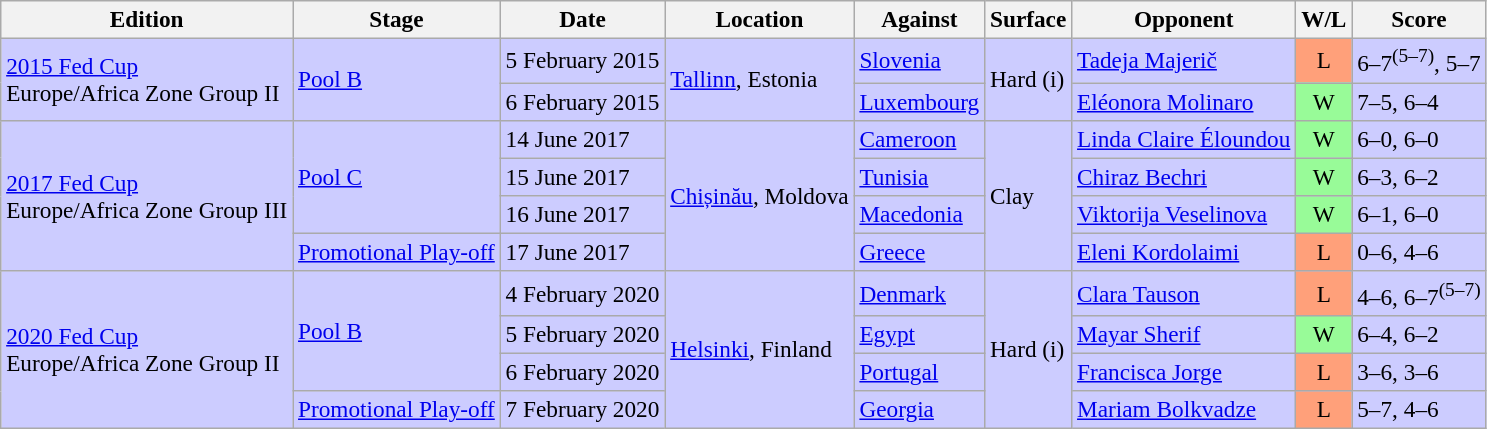<table class=wikitable style=font-size:97%>
<tr>
<th>Edition</th>
<th>Stage</th>
<th>Date</th>
<th>Location</th>
<th>Against</th>
<th>Surface</th>
<th>Opponent</th>
<th>W/L</th>
<th>Score</th>
</tr>
<tr style="background:#CCCCFF;">
<td rowspan=2><a href='#'>2015 Fed Cup</a> <br> Europe/Africa Zone Group II</td>
<td rowspan=2><a href='#'>Pool B</a></td>
<td>5 February 2015</td>
<td rowspan=2><a href='#'>Tallinn</a>, Estonia</td>
<td> <a href='#'>Slovenia</a></td>
<td rowspan=2>Hard (i)</td>
<td><a href='#'>Tadeja Majerič</a></td>
<td style="text-align:center; background:#ffa07a;">L</td>
<td>6–7<sup>(5–7)</sup>, 5–7</td>
</tr>
<tr style="background:#CCCCFF;">
<td>6 February 2015</td>
<td> <a href='#'>Luxembourg</a></td>
<td><a href='#'>Eléonora Molinaro</a></td>
<td style="text-align:center; background:#98fb98;">W</td>
<td>7–5, 6–4</td>
</tr>
<tr style="background:#CCCCFF;">
<td rowspan=4><a href='#'>2017 Fed Cup</a> <br> Europe/Africa Zone Group III</td>
<td rowspan=3><a href='#'>Pool C</a></td>
<td>14 June 2017</td>
<td rowspan=4><a href='#'>Chișinău</a>, Moldova</td>
<td> <a href='#'>Cameroon</a></td>
<td rowspan=4>Clay</td>
<td><a href='#'>Linda Claire Éloundou</a></td>
<td style="text-align:center; background:#98fb98;">W</td>
<td>6–0, 6–0</td>
</tr>
<tr style="background:#CCCCFF;">
<td>15 June 2017</td>
<td> <a href='#'>Tunisia</a></td>
<td><a href='#'>Chiraz Bechri</a></td>
<td style="text-align:center; background:#98fb98;">W</td>
<td>6–3, 6–2</td>
</tr>
<tr style="background:#CCCCFF;">
<td>16 June 2017</td>
<td> <a href='#'>Macedonia</a></td>
<td><a href='#'>Viktorija Veselinova</a></td>
<td style="text-align:center; background:#98fb98;">W</td>
<td>6–1, 6–0</td>
</tr>
<tr style="background:#CCCCFF;">
<td><a href='#'>Promotional Play-off</a></td>
<td>17 June 2017</td>
<td> <a href='#'>Greece</a></td>
<td><a href='#'>Eleni Kordolaimi</a></td>
<td style="text-align:center; background:#ffa07a;">L</td>
<td>0–6, 4–6</td>
</tr>
<tr style="background:#CCCCFF;">
<td rowspan=4><a href='#'>2020 Fed Cup</a> <br> Europe/Africa Zone Group II</td>
<td rowspan=3><a href='#'>Pool B</a></td>
<td>4 February 2020</td>
<td rowspan=4><a href='#'>Helsinki</a>, Finland</td>
<td> <a href='#'>Denmark</a></td>
<td rowspan=4>Hard (i)</td>
<td><a href='#'>Clara Tauson</a></td>
<td style="text-align:center; background:#ffa07a;">L</td>
<td>4–6, 6–7<sup>(5–7)</sup></td>
</tr>
<tr style="background:#CCCCFF;">
<td>5 February 2020</td>
<td> <a href='#'>Egypt</a></td>
<td><a href='#'>Mayar Sherif</a></td>
<td style="text-align:center; background:#98fb98;">W</td>
<td>6–4, 6–2</td>
</tr>
<tr style="background:#CCCCFF;">
<td>6 February 2020</td>
<td> <a href='#'>Portugal</a></td>
<td><a href='#'>Francisca Jorge</a></td>
<td style="text-align:center; background:#ffa07a;">L</td>
<td>3–6, 3–6</td>
</tr>
<tr style="background:#CCCCFF;">
<td><a href='#'>Promotional Play-off</a></td>
<td>7 February 2020</td>
<td> <a href='#'>Georgia</a></td>
<td><a href='#'>Mariam Bolkvadze</a></td>
<td style="text-align:center; background:#ffa07a;">L</td>
<td>5–7, 4–6</td>
</tr>
</table>
